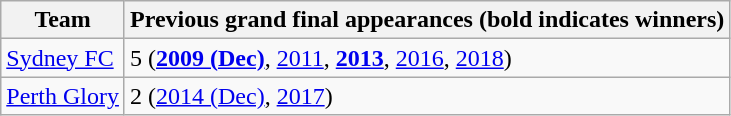<table class="wikitable">
<tr>
<th>Team</th>
<th>Previous grand final appearances (bold indicates winners)</th>
</tr>
<tr>
<td><a href='#'>Sydney FC</a></td>
<td>5 (<a href='#'><strong>2009 (Dec)</strong></a>, <a href='#'>2011</a>, <a href='#'><strong>2013</strong></a>, <a href='#'>2016</a>, <a href='#'>2018</a>)</td>
</tr>
<tr>
<td><a href='#'>Perth Glory</a></td>
<td>2 (<a href='#'>2014 (Dec)</a>, <a href='#'>2017</a>)</td>
</tr>
</table>
